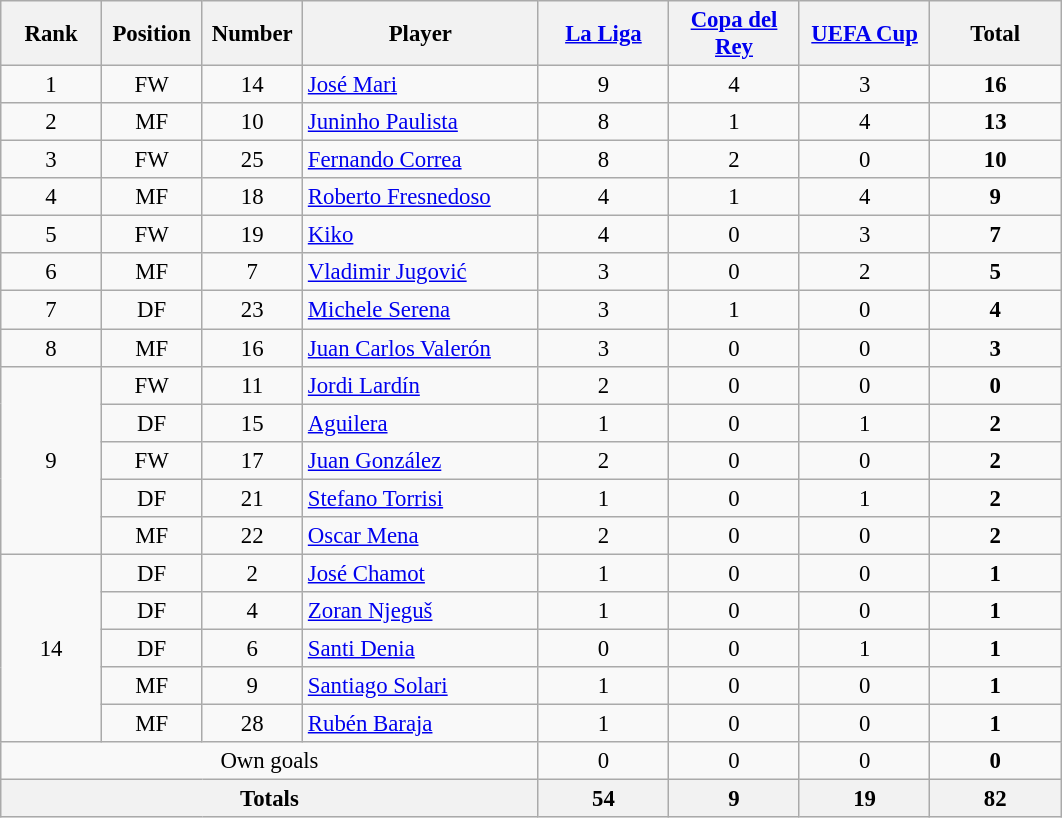<table class="wikitable" style="font-size: 95%; text-align: center">
<tr>
<th width=60>Rank</th>
<th width=60>Position</th>
<th width=60>Number</th>
<th width=150>Player</th>
<th width=80><a href='#'>La Liga</a></th>
<th width=80><a href='#'>Copa del Rey</a></th>
<th width=80><a href='#'>UEFA Cup</a></th>
<th width=80><strong>Total</strong></th>
</tr>
<tr>
<td>1</td>
<td>FW</td>
<td>14</td>
<td align=left> <a href='#'>José Mari</a></td>
<td>9</td>
<td>4</td>
<td>3</td>
<td><strong>16</strong></td>
</tr>
<tr>
<td>2</td>
<td>MF</td>
<td>10</td>
<td align=left> <a href='#'>Juninho Paulista</a></td>
<td>8</td>
<td>1</td>
<td>4</td>
<td><strong>13</strong></td>
</tr>
<tr>
<td>3</td>
<td>FW</td>
<td>25</td>
<td align=left> <a href='#'>Fernando Correa</a></td>
<td>8</td>
<td>2</td>
<td>0</td>
<td><strong>10</strong></td>
</tr>
<tr>
<td>4</td>
<td>MF</td>
<td>18</td>
<td align=left> <a href='#'>Roberto Fresnedoso</a></td>
<td>4</td>
<td>1</td>
<td>4</td>
<td><strong>9</strong></td>
</tr>
<tr>
<td>5</td>
<td>FW</td>
<td>19</td>
<td align=left> <a href='#'>Kiko</a></td>
<td>4</td>
<td>0</td>
<td>3</td>
<td><strong>7</strong></td>
</tr>
<tr>
<td>6</td>
<td>MF</td>
<td>7</td>
<td align=left> <a href='#'>Vladimir Jugović</a></td>
<td>3</td>
<td>0</td>
<td>2</td>
<td><strong>5</strong></td>
</tr>
<tr>
<td>7</td>
<td>DF</td>
<td>23</td>
<td align=left> <a href='#'>Michele Serena</a></td>
<td>3</td>
<td>1</td>
<td>0</td>
<td><strong>4</strong></td>
</tr>
<tr>
<td>8</td>
<td>MF</td>
<td>16</td>
<td align=left> <a href='#'>Juan Carlos Valerón</a></td>
<td>3</td>
<td>0</td>
<td>0</td>
<td><strong>3</strong></td>
</tr>
<tr>
<td rowspan=5>9</td>
<td>FW</td>
<td>11</td>
<td align=left> <a href='#'>Jordi Lardín</a></td>
<td>2</td>
<td>0</td>
<td>0</td>
<td><strong>0</strong></td>
</tr>
<tr>
<td>DF</td>
<td>15</td>
<td align=left> <a href='#'>Aguilera</a></td>
<td>1</td>
<td>0</td>
<td>1</td>
<td><strong>2</strong></td>
</tr>
<tr>
<td>FW</td>
<td>17</td>
<td align=left> <a href='#'>Juan González</a></td>
<td>2</td>
<td>0</td>
<td>0</td>
<td><strong>2</strong></td>
</tr>
<tr>
<td>DF</td>
<td>21</td>
<td align=left> <a href='#'>Stefano Torrisi</a></td>
<td>1</td>
<td>0</td>
<td>1</td>
<td><strong>2</strong></td>
</tr>
<tr>
<td>MF</td>
<td>22</td>
<td align=left> <a href='#'>Oscar Mena</a></td>
<td>2</td>
<td>0</td>
<td>0</td>
<td><strong>2</strong></td>
</tr>
<tr>
<td rowspan=5>14</td>
<td>DF</td>
<td>2</td>
<td align=left> <a href='#'>José Chamot</a></td>
<td>1</td>
<td>0</td>
<td>0</td>
<td><strong>1</strong></td>
</tr>
<tr>
<td>DF</td>
<td>4</td>
<td align=left> <a href='#'>Zoran Njeguš</a></td>
<td>1</td>
<td>0</td>
<td>0</td>
<td><strong>1</strong></td>
</tr>
<tr>
<td>DF</td>
<td>6</td>
<td align=left> <a href='#'>Santi Denia</a></td>
<td>0</td>
<td>0</td>
<td>1</td>
<td><strong>1</strong></td>
</tr>
<tr>
<td>MF</td>
<td>9</td>
<td align=left> <a href='#'>Santiago Solari</a></td>
<td>1</td>
<td>0</td>
<td>0</td>
<td><strong>1</strong></td>
</tr>
<tr>
<td>MF</td>
<td>28</td>
<td align=left> <a href='#'>Rubén Baraja</a></td>
<td>1</td>
<td>0</td>
<td>0</td>
<td><strong>1</strong></td>
</tr>
<tr>
<td colspan=4>Own goals</td>
<td>0</td>
<td>0</td>
<td>0</td>
<td><strong>0</strong></td>
</tr>
<tr>
<th colspan=4>Totals</th>
<th>54</th>
<th>9</th>
<th>19</th>
<th>82</th>
</tr>
</table>
